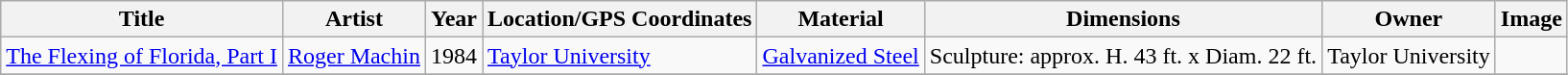<table class="wikitable sortable">
<tr>
<th>Title</th>
<th>Artist</th>
<th>Year</th>
<th>Location/GPS Coordinates</th>
<th>Material</th>
<th>Dimensions</th>
<th>Owner</th>
<th>Image</th>
</tr>
<tr>
<td><a href='#'>The Flexing of Florida, Part I</a></td>
<td><a href='#'>Roger Machin</a></td>
<td>1984</td>
<td><a href='#'>Taylor University</a></td>
<td><a href='#'>Galvanized Steel</a></td>
<td>Sculpture: approx. H. 43 ft. x Diam. 22 ft.</td>
<td>Taylor University</td>
<td></td>
</tr>
<tr>
</tr>
</table>
